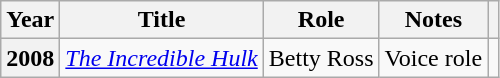<table class="wikitable sortable plainrowheaders">
<tr>
<th>Year</th>
<th>Title</th>
<th>Role</th>
<th>Notes</th>
<th class="unsortable"></th>
</tr>
<tr>
<th scope="row">2008</th>
<td data-sort-value="Incredible Hulk"><em><a href='#'>The Incredible Hulk</a></em></td>
<td>Betty Ross</td>
<td>Voice role</td>
<td style="text-align:center;"></td>
</tr>
</table>
